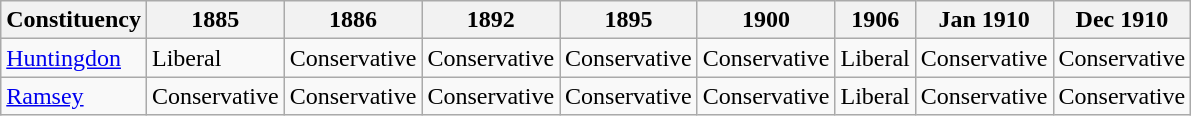<table class="wikitable sortable">
<tr>
<th>Constituency</th>
<th>1885</th>
<th>1886</th>
<th>1892</th>
<th>1895</th>
<th>1900</th>
<th>1906</th>
<th>Jan 1910</th>
<th>Dec 1910</th>
</tr>
<tr>
<td><a href='#'>Huntingdon</a></td>
<td bgcolor=>Liberal</td>
<td bgcolor=>Conservative</td>
<td bgcolor=>Conservative</td>
<td bgcolor=>Conservative</td>
<td bgcolor=>Conservative</td>
<td bgcolor=>Liberal</td>
<td bgcolor=>Conservative</td>
<td bgcolor=>Conservative</td>
</tr>
<tr>
<td><a href='#'>Ramsey</a></td>
<td bgcolor=>Conservative</td>
<td bgcolor=>Conservative</td>
<td bgcolor=>Conservative</td>
<td bgcolor=>Conservative</td>
<td bgcolor=>Conservative</td>
<td bgcolor=>Liberal</td>
<td bgcolor=>Conservative</td>
<td bgcolor=>Conservative</td>
</tr>
</table>
